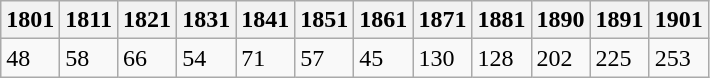<table class="wikitable">
<tr>
<th>1801</th>
<th>1811</th>
<th>1821</th>
<th>1831</th>
<th>1841</th>
<th>1851</th>
<th>1861</th>
<th>1871</th>
<th>1881</th>
<th>1890</th>
<th>1891</th>
<th>1901</th>
</tr>
<tr>
<td>48</td>
<td>58</td>
<td>66</td>
<td>54</td>
<td>71</td>
<td>57</td>
<td>45</td>
<td>130</td>
<td>128</td>
<td>202</td>
<td>225</td>
<td>253</td>
</tr>
</table>
